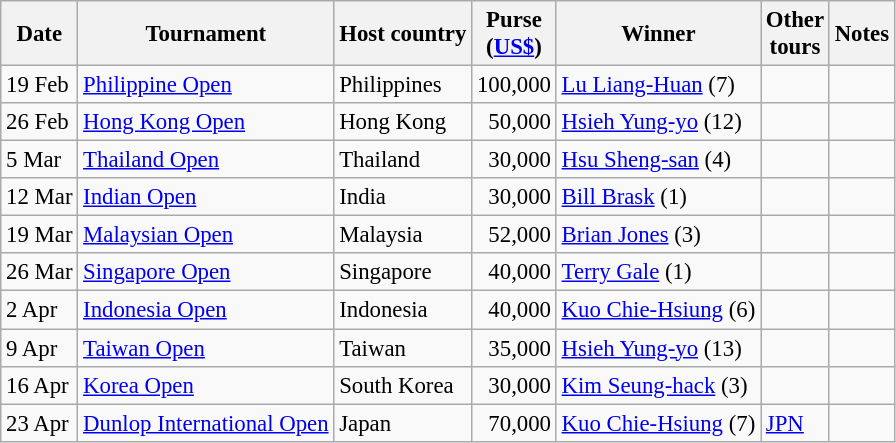<table class="wikitable" style="font-size:95%">
<tr>
<th>Date</th>
<th>Tournament</th>
<th>Host country</th>
<th>Purse<br>(<a href='#'>US$</a>)</th>
<th>Winner</th>
<th>Other<br>tours</th>
<th>Notes</th>
</tr>
<tr>
<td>19 Feb</td>
<td><a href='#'>Philippine Open</a></td>
<td>Philippines</td>
<td align=right>100,000</td>
<td> <a href='#'>Lu Liang-Huan</a> (7)</td>
<td></td>
<td></td>
</tr>
<tr>
<td>26 Feb</td>
<td><a href='#'>Hong Kong Open</a></td>
<td>Hong Kong</td>
<td align=right>50,000</td>
<td> <a href='#'>Hsieh Yung-yo</a> (12)</td>
<td></td>
<td></td>
</tr>
<tr>
<td>5 Mar</td>
<td><a href='#'>Thailand Open</a></td>
<td>Thailand</td>
<td align=right>30,000</td>
<td> <a href='#'>Hsu Sheng-san</a> (4)</td>
<td></td>
<td></td>
</tr>
<tr>
<td>12 Mar</td>
<td><a href='#'>Indian Open</a></td>
<td>India</td>
<td align=right>30,000</td>
<td> <a href='#'>Bill Brask</a> (1)</td>
<td></td>
<td></td>
</tr>
<tr>
<td>19 Mar</td>
<td><a href='#'>Malaysian Open</a></td>
<td>Malaysia</td>
<td align=right>52,000</td>
<td> <a href='#'>Brian Jones</a> (3)</td>
<td></td>
<td></td>
</tr>
<tr>
<td>26 Mar</td>
<td><a href='#'>Singapore Open</a></td>
<td>Singapore</td>
<td align=right>40,000</td>
<td> <a href='#'>Terry Gale</a> (1)</td>
<td></td>
<td></td>
</tr>
<tr>
<td>2 Apr</td>
<td><a href='#'>Indonesia Open</a></td>
<td>Indonesia</td>
<td align=right>40,000</td>
<td> <a href='#'>Kuo Chie-Hsiung</a> (6)</td>
<td></td>
<td></td>
</tr>
<tr>
<td>9 Apr</td>
<td><a href='#'>Taiwan Open</a></td>
<td>Taiwan</td>
<td align=right>35,000</td>
<td> <a href='#'>Hsieh Yung-yo</a> (13)</td>
<td></td>
<td></td>
</tr>
<tr>
<td>16 Apr</td>
<td><a href='#'>Korea Open</a></td>
<td>South Korea</td>
<td align=right>30,000</td>
<td> <a href='#'>Kim Seung-hack</a> (3)</td>
<td></td>
<td></td>
</tr>
<tr>
<td>23 Apr</td>
<td><a href='#'>Dunlop International Open</a></td>
<td>Japan</td>
<td align=right>70,000</td>
<td> <a href='#'>Kuo Chie-Hsiung</a> (7)</td>
<td><a href='#'>JPN</a></td>
<td></td>
</tr>
</table>
